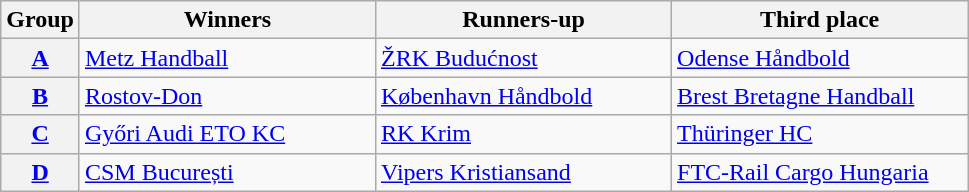<table class=wikitable>
<tr>
<th>Group</th>
<th width=190>Winners</th>
<th width=190>Runners-up</th>
<th width=190>Third place</th>
</tr>
<tr>
<th><a href='#'>A</a></th>
<td> <a href='#'>Metz Handball</a></td>
<td> <a href='#'>ŽRK Budućnost</a></td>
<td> <a href='#'>Odense Håndbold</a></td>
</tr>
<tr>
<th><a href='#'>B</a></th>
<td> <a href='#'>Rostov-Don</a></td>
<td> <a href='#'>København Håndbold</a></td>
<td> <a href='#'>Brest Bretagne Handball</a></td>
</tr>
<tr>
<th><a href='#'>C</a></th>
<td> <a href='#'>Győri Audi ETO KC</a></td>
<td> <a href='#'>RK Krim</a></td>
<td> <a href='#'>Thüringer HC</a></td>
</tr>
<tr>
<th><a href='#'>D</a></th>
<td> <a href='#'>CSM București</a></td>
<td> <a href='#'>Vipers Kristiansand</a></td>
<td> <a href='#'>FTC-Rail Cargo Hungaria</a></td>
</tr>
</table>
